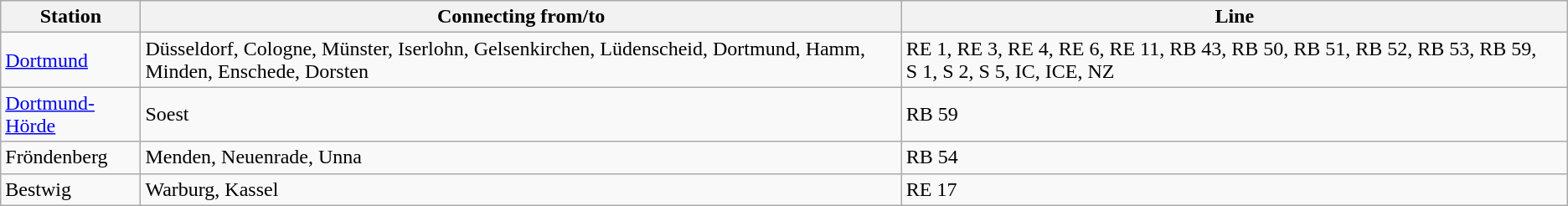<table class="wikitable">
<tr>
<th>Station</th>
<th>Connecting from/to</th>
<th>Line</th>
</tr>
<tr>
<td><a href='#'>Dortmund</a></td>
<td>Düsseldorf, Cologne, Münster, Iserlohn, Gelsenkirchen, Lüdenscheid, Dortmund, Hamm, Minden, Enschede, Dorsten</td>
<td>RE 1, RE 3, RE 4, RE 6, RE 11, RB 43, RB 50, RB 51, RB 52, RB 53, RB 59, S 1, S 2, S 5, IC, ICE, NZ</td>
</tr>
<tr>
<td><a href='#'>Dortmund-Hörde</a></td>
<td>Soest</td>
<td>RB 59</td>
</tr>
<tr>
<td>Fröndenberg</td>
<td>Menden, Neuenrade, Unna</td>
<td>RB 54</td>
</tr>
<tr>
<td>Bestwig</td>
<td>Warburg, Kassel</td>
<td>RE 17</td>
</tr>
</table>
